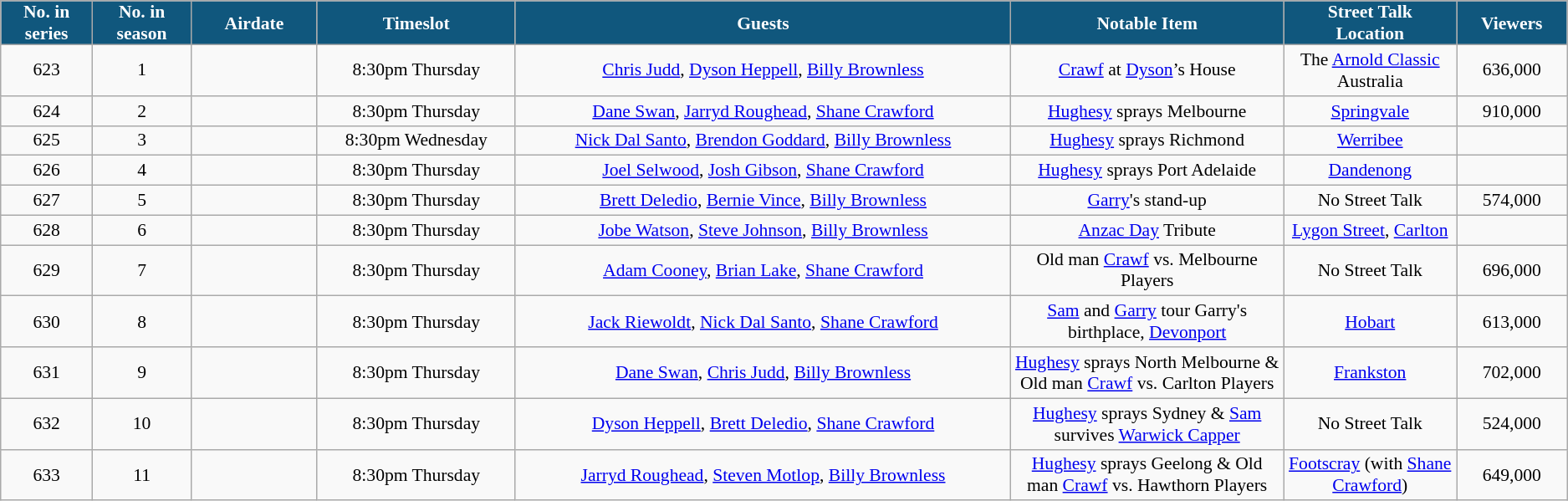<table border="1" cellpadding="4" cellspacing="0" style="text-align:center; font-size:90%; border-collapse:collapse;" class="wikitable plainrowheaders">
<tr>
<th style="background-color:#10577d; padding: 0 8px; color:#FFFFFF; width:3%">No. in series</th>
<th style="background-color:#10577d; padding: 0 8px; color:#FFFFFF; width:3%">No. in season</th>
<th style="background-color:#10577d; padding: 0 8px; color:#FFFFFF; width:5%">Airdate</th>
<th style="background-color:#10577d; padding: 0 8px; color:#FFFFFF; width:8%">Timeslot</th>
<th style="background-color:#10577d; padding: 0 8px; color:#FFFFFF; width:20%">Guests</th>
<th style="background-color:#10577d; padding: 0 8px; color:#FFFFFF; width:11%">Notable Item</th>
<th style="background-color:#10577d; padding: 0 8px; color:#FFFFFF; width:7%">Street Talk Location</th>
<th style="background-color:#10577d; padding: 0 8px; color:#FFFFFF; width:3%">Viewers</th>
</tr>
<tr>
<td>623</td>
<td>1</td>
<td></td>
<td>8:30pm Thursday</td>
<td><a href='#'>Chris Judd</a>, <a href='#'>Dyson Heppell</a>, <a href='#'>Billy Brownless</a></td>
<td><a href='#'>Crawf</a> at <a href='#'>Dyson</a>’s House</td>
<td>The <a href='#'>Arnold Classic</a> Australia</td>
<td>636,000</td>
</tr>
<tr>
<td>624</td>
<td>2</td>
<td></td>
<td>8:30pm Thursday</td>
<td><a href='#'>Dane Swan</a>, <a href='#'>Jarryd Roughead</a>, <a href='#'>Shane Crawford</a></td>
<td><a href='#'>Hughesy</a> sprays Melbourne</td>
<td><a href='#'>Springvale</a></td>
<td>910,000</td>
</tr>
<tr>
<td>625</td>
<td>3</td>
<td></td>
<td>8:30pm Wednesday</td>
<td><a href='#'>Nick Dal Santo</a>, <a href='#'>Brendon Goddard</a>, <a href='#'>Billy Brownless</a></td>
<td><a href='#'>Hughesy</a> sprays Richmond</td>
<td><a href='#'>Werribee</a></td>
<td></td>
</tr>
<tr>
<td>626</td>
<td>4</td>
<td></td>
<td>8:30pm Thursday</td>
<td><a href='#'>Joel Selwood</a>, <a href='#'>Josh Gibson</a>, <a href='#'>Shane Crawford</a></td>
<td><a href='#'>Hughesy</a> sprays Port Adelaide</td>
<td><a href='#'>Dandenong</a></td>
<td></td>
</tr>
<tr>
<td>627</td>
<td>5</td>
<td></td>
<td>8:30pm Thursday</td>
<td><a href='#'>Brett Deledio</a>, <a href='#'>Bernie Vince</a>, <a href='#'>Billy Brownless</a></td>
<td><a href='#'>Garry</a>'s stand-up</td>
<td>No Street Talk</td>
<td>574,000</td>
</tr>
<tr>
<td>628</td>
<td>6</td>
<td></td>
<td>8:30pm Thursday</td>
<td><a href='#'>Jobe Watson</a>, <a href='#'>Steve Johnson</a>, <a href='#'>Billy Brownless</a></td>
<td><a href='#'>Anzac Day</a> Tribute</td>
<td><a href='#'>Lygon Street</a>, <a href='#'>Carlton</a></td>
<td></td>
</tr>
<tr>
<td>629</td>
<td>7</td>
<td></td>
<td>8:30pm Thursday</td>
<td><a href='#'>Adam Cooney</a>, <a href='#'>Brian Lake</a>, <a href='#'>Shane Crawford</a></td>
<td>Old man <a href='#'>Crawf</a> vs. Melbourne Players</td>
<td>No Street Talk</td>
<td>696,000</td>
</tr>
<tr>
<td>630</td>
<td>8</td>
<td></td>
<td>8:30pm Thursday</td>
<td><a href='#'>Jack Riewoldt</a>, <a href='#'>Nick Dal Santo</a>, <a href='#'>Shane Crawford</a></td>
<td><a href='#'>Sam</a> and <a href='#'>Garry</a> tour Garry's birthplace, <a href='#'>Devonport</a></td>
<td><a href='#'>Hobart</a></td>
<td>613,000</td>
</tr>
<tr>
<td>631</td>
<td>9</td>
<td></td>
<td>8:30pm Thursday</td>
<td><a href='#'>Dane Swan</a>, <a href='#'>Chris Judd</a>, <a href='#'>Billy Brownless</a></td>
<td><a href='#'>Hughesy</a> sprays North Melbourne & Old man <a href='#'>Crawf</a> vs. Carlton Players</td>
<td><a href='#'>Frankston</a></td>
<td>702,000</td>
</tr>
<tr>
<td>632</td>
<td>10</td>
<td></td>
<td>8:30pm Thursday</td>
<td><a href='#'>Dyson Heppell</a>, <a href='#'>Brett Deledio</a>, <a href='#'>Shane Crawford</a></td>
<td><a href='#'>Hughesy</a> sprays Sydney & <a href='#'>Sam</a> survives <a href='#'>Warwick Capper</a></td>
<td>No Street Talk</td>
<td>524,000</td>
</tr>
<tr>
<td>633</td>
<td>11</td>
<td></td>
<td>8:30pm Thursday</td>
<td><a href='#'>Jarryd Roughead</a>, <a href='#'>Steven Motlop</a>, <a href='#'>Billy Brownless</a></td>
<td><a href='#'>Hughesy</a> sprays Geelong & Old man <a href='#'>Crawf</a> vs. Hawthorn Players</td>
<td><a href='#'>Footscray</a> (with <a href='#'>Shane Crawford</a>)</td>
<td>649,000</td>
</tr>
</table>
